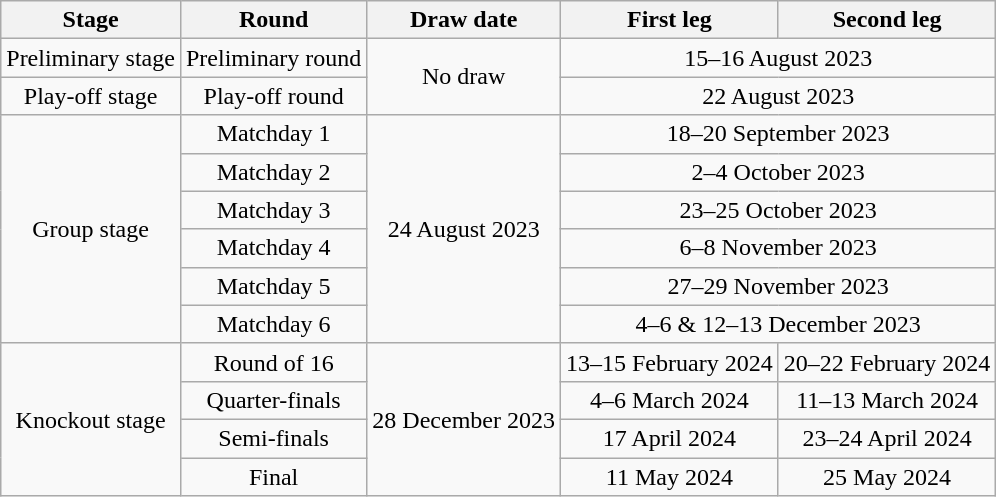<table class="wikitable sortable" style="text-align:center">
<tr>
<th>Stage</th>
<th>Round</th>
<th>Draw date</th>
<th>First leg</th>
<th>Second leg</th>
</tr>
<tr>
<td>Preliminary stage</td>
<td>Preliminary round</td>
<td rowspan="2">No draw</td>
<td colspan="2">15–16 August 2023</td>
</tr>
<tr>
<td>Play-off stage</td>
<td>Play-off round</td>
<td colspan=2>22 August 2023</td>
</tr>
<tr>
<td rowspan=6>Group stage</td>
<td>Matchday 1</td>
<td rowspan="6">24 August 2023</td>
<td colspan=2>18–20 September 2023</td>
</tr>
<tr>
<td>Matchday 2</td>
<td colspan=2>2–4 October 2023</td>
</tr>
<tr>
<td>Matchday 3</td>
<td colspan=2>23–25 October 2023</td>
</tr>
<tr>
<td>Matchday 4</td>
<td colspan=2>6–8 November 2023</td>
</tr>
<tr>
<td>Matchday 5</td>
<td colspan=2>27–29 November 2023</td>
</tr>
<tr>
<td>Matchday 6</td>
<td colspan=2>4–6 & 12–13 December 2023</td>
</tr>
<tr>
<td rowspan=4>Knockout stage</td>
<td>Round of 16</td>
<td rowspan="4">28 December 2023</td>
<td>13–15 February 2024</td>
<td>20–22 February 2024</td>
</tr>
<tr>
<td>Quarter-finals</td>
<td>4–6 March 2024</td>
<td>11–13 March 2024</td>
</tr>
<tr>
<td>Semi-finals</td>
<td>17 April 2024</td>
<td>23–24 April 2024</td>
</tr>
<tr>
<td>Final</td>
<td>11 May 2024</td>
<td>25 May 2024</td>
</tr>
</table>
